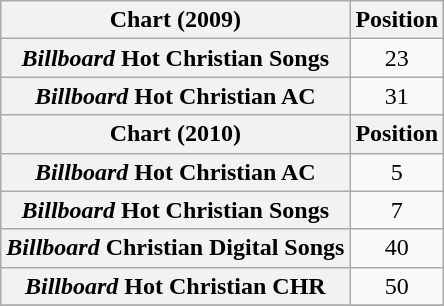<table class="wikitable plainrowheaders">
<tr>
<th scope="col">Chart (2009)</th>
<th scope="col">Position</th>
</tr>
<tr>
<th scope="row"><em>Billboard</em> Hot Christian Songs</th>
<td align="center">23</td>
</tr>
<tr>
<th scope="row"><em>Billboard</em> Hot Christian AC</th>
<td align="center">31</td>
</tr>
<tr>
<th scope="col">Chart (2010)</th>
<th scope="col">Position</th>
</tr>
<tr>
<th scope="row"><em>Billboard</em> Hot Christian AC</th>
<td align="center">5</td>
</tr>
<tr>
<th scope="row"><em>Billboard</em> Hot Christian Songs</th>
<td align="center">7</td>
</tr>
<tr>
<th scope="row"><em>Billboard</em> Christian Digital Songs</th>
<td align="center">40</td>
</tr>
<tr>
<th scope="row"><em>Billboard</em> Hot Christian CHR</th>
<td align="center">50</td>
</tr>
<tr>
</tr>
</table>
